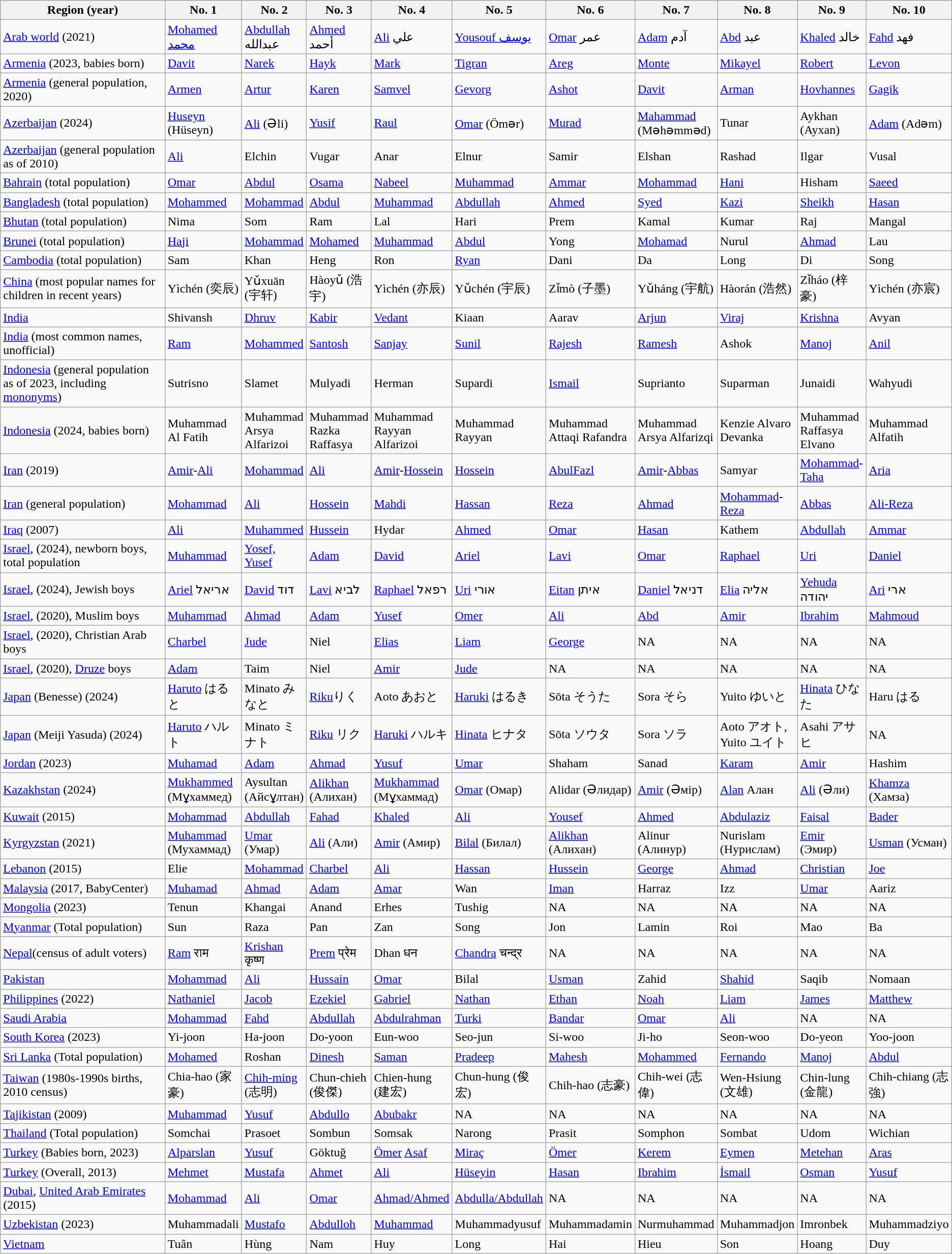<table class="wikitable">
<tr style="background:#a0d0ff;">
<th style="width:300px;">Region (year)</th>
<th>No. 1</th>
<th>No. 2</th>
<th>No. 3</th>
<th>No. 4</th>
<th>No. 5</th>
<th>No. 6</th>
<th>No. 7</th>
<th>No. 8</th>
<th>No. 9</th>
<th>No. 10</th>
</tr>
<tr>
<td><a href='#'>Arab world</a> (2021)</td>
<td><a href='#'>Mohamed محمد</a></td>
<td><a href='#'>Abdullah</a> عبدالله</td>
<td><a href='#'>Ahmed</a>  أحمد</td>
<td><a href='#'>Ali</a> علي</td>
<td><a href='#'>Yousouf يوسف</a></td>
<td><a href='#'>Omar</a> عمر</td>
<td><a href='#'>Adam</a> آدم</td>
<td><a href='#'>Abd</a> عبد</td>
<td><a href='#'>Khaled</a> خالد</td>
<td><a href='#'>Fahd</a> فهد</td>
</tr>
<tr>
<td><a href='#'>Armenia</a> (2023, babies born)</td>
<td><a href='#'>Davit</a></td>
<td><a href='#'>Narek</a></td>
<td><a href='#'>Hayk</a></td>
<td><a href='#'>Mark</a></td>
<td><a href='#'>Tigran</a></td>
<td><a href='#'>Areg</a></td>
<td><a href='#'>Monte</a></td>
<td><a href='#'>Mikayel</a></td>
<td><a href='#'>Robert</a></td>
<td><a href='#'>Levon</a></td>
</tr>
<tr>
<td><a href='#'>Armenia</a> (general population, 2020)</td>
<td><a href='#'>Armen</a></td>
<td><a href='#'>Artur</a></td>
<td><a href='#'>Karen</a></td>
<td><a href='#'>Samvel</a></td>
<td><a href='#'>Gevorg</a></td>
<td><a href='#'>Ashot</a></td>
<td><a href='#'>Davit</a></td>
<td><a href='#'>Arman</a></td>
<td><a href='#'>Hovhannes</a></td>
<td><a href='#'>Gagik</a></td>
</tr>
<tr>
<td><a href='#'>Azerbaijan</a> (2024)</td>
<td><a href='#'>Huseyn</a> (Hüseyn)</td>
<td><a href='#'>Ali</a> (Əli)</td>
<td><a href='#'>Yusif</a></td>
<td><a href='#'>Raul</a></td>
<td><a href='#'>Omar</a> (Ömər)</td>
<td><a href='#'>Murad</a></td>
<td><a href='#'>Mahammad</a> (Məhəmməd)</td>
<td>Tunar</td>
<td>Aykhan (Ayxan)</td>
<td><a href='#'>Adam</a>  (Adəm)</td>
</tr>
<tr>
<td><a href='#'>Azerbaijan</a>  (general population as of 2010)</td>
<td><a href='#'>Ali</a></td>
<td>Elchin</td>
<td>Vugar</td>
<td>Anar</td>
<td>Elnur</td>
<td>Samir</td>
<td>Elshan</td>
<td>Rashad</td>
<td>Ilgar</td>
<td>Vusal</td>
</tr>
<tr>
<td><a href='#'>Bahrain</a> (total population)</td>
<td><a href='#'>Omar</a></td>
<td><a href='#'>Abdul</a></td>
<td><a href='#'>Osama</a></td>
<td><a href='#'>Nabeel</a></td>
<td><a href='#'>Muhammad</a></td>
<td><a href='#'>Ammar</a></td>
<td><a href='#'>Mohammad</a></td>
<td><a href='#'>Hani</a></td>
<td>Hisham</td>
<td><a href='#'>Saeed</a></td>
</tr>
<tr>
<td><a href='#'>Bangladesh</a> (total population)</td>
<td><a href='#'>Mohammed</a></td>
<td><a href='#'>Mohammad</a></td>
<td><a href='#'>Abdul</a></td>
<td><a href='#'>Muhammad</a></td>
<td><a href='#'>Abdullah</a></td>
<td><a href='#'>Ahmed</a></td>
<td><a href='#'>Syed</a></td>
<td><a href='#'>Kazi</a></td>
<td><a href='#'>Sheikh</a></td>
<td><a href='#'>Hasan</a></td>
</tr>
<tr>
<td><a href='#'>Bhutan</a> (total population)</td>
<td>Nima</td>
<td>Som</td>
<td>Ram</td>
<td>Lal</td>
<td>Hari</td>
<td>Prem</td>
<td>Kamal</td>
<td>Kumar</td>
<td>Raj</td>
<td>Mangal</td>
</tr>
<tr>
<td><a href='#'>Brunei</a> (total population)</td>
<td><a href='#'>Haji</a></td>
<td><a href='#'>Mohammad</a></td>
<td><a href='#'>Mohamed</a></td>
<td><a href='#'>Muhammad</a></td>
<td><a href='#'>Abdul</a></td>
<td>Yong</td>
<td><a href='#'>Mohamad</a></td>
<td>Nurul</td>
<td><a href='#'>Ahmad</a></td>
<td>Lau</td>
</tr>
<tr>
<td><a href='#'>Cambodia</a> (total population)</td>
<td>Sam</td>
<td>Khan</td>
<td>Heng</td>
<td>Ron</td>
<td><a href='#'>Ryan</a></td>
<td>Dani</td>
<td>Da</td>
<td>Long</td>
<td>Di</td>
<td>Song</td>
</tr>
<tr>
<td><a href='#'>China</a> (most popular names for children in recent years)</td>
<td>Yìchén (奕辰)</td>
<td>Yǔxuān (宇轩)</td>
<td>Hàoyǔ (浩宇)</td>
<td>Yìchén (亦辰)</td>
<td>Yǔchén (宇辰)</td>
<td>Zǐmò (子墨)</td>
<td>Yǔháng (宇航)</td>
<td>Hàorán (浩然)</td>
<td>Zǐháo (梓豪)</td>
<td>Yìchén (亦宸)</td>
</tr>
<tr>
<td><a href='#'>India</a></td>
<td>Shivansh</td>
<td><a href='#'>Dhruv</a></td>
<td><a href='#'>Kabir</a></td>
<td><a href='#'>Vedant</a></td>
<td>Kiaan</td>
<td>Aarav</td>
<td><a href='#'>Arjun</a></td>
<td><a href='#'>Viraj</a></td>
<td><a href='#'>Krishna</a></td>
<td>Avyan</td>
</tr>
<tr>
<td><a href='#'>India</a> (most common names, unofficial)</td>
<td><a href='#'>Ram</a></td>
<td><a href='#'>Mohammed</a></td>
<td><a href='#'>Santosh</a></td>
<td><a href='#'>Sanjay</a></td>
<td><a href='#'>Sunil</a></td>
<td><a href='#'>Rajesh</a></td>
<td><a href='#'>Ramesh</a></td>
<td>Ashok</td>
<td><a href='#'>Manoj</a></td>
<td><a href='#'>Anil</a></td>
</tr>
<tr>
<td><a href='#'>Indonesia</a> (general population as of 2023, including <a href='#'>mononyms</a>)</td>
<td>Sutrisno</td>
<td>Slamet</td>
<td>Mulyadi</td>
<td>Herman</td>
<td>Supardi</td>
<td><a href='#'>Ismail</a></td>
<td>Suprianto</td>
<td>Suparman</td>
<td>Junaidi</td>
<td>Wahyudi</td>
</tr>
<tr>
<td><a href='#'>Indonesia</a> (2024, babies born)</td>
<td>Muhammad Al Fatih</td>
<td>Muhammad Arsya Alfarizoi</td>
<td>Muhammad Razka Raffasya</td>
<td>Muhammad Rayyan Alfarizoi</td>
<td>Muhammad Rayyan</td>
<td>Muhammad Attaqi Rafandra</td>
<td>Muhammad Arsya Alfarizqi</td>
<td>Kenzie Alvaro Devanka</td>
<td>Muhammad Raffasya Elvano</td>
<td>Muhammad Alfatih</td>
</tr>
<tr>
<td><a href='#'>Iran</a> (2019)</td>
<td><a href='#'>Amir</a>-<a href='#'>Ali</a></td>
<td><a href='#'>Mohammad</a></td>
<td><a href='#'>Ali</a></td>
<td><a href='#'>Amir</a>-<a href='#'>Hossein</a></td>
<td><a href='#'>Hossein</a></td>
<td><a href='#'>AbulFazl</a></td>
<td><a href='#'>Amir</a>-<a href='#'>Abbas</a></td>
<td>Samyar</td>
<td><a href='#'>Mohammad</a>-<a href='#'>Taha</a></td>
<td><a href='#'>Aria</a></td>
</tr>
<tr>
<td><a href='#'>Iran</a> (general population)</td>
<td><a href='#'>Mohammad</a></td>
<td><a href='#'>Ali</a></td>
<td><a href='#'>Hossein</a></td>
<td><a href='#'>Mahdi</a></td>
<td><a href='#'>Hassan</a></td>
<td><a href='#'>Reza</a></td>
<td><a href='#'>Ahmad</a></td>
<td><a href='#'>Mohammad</a>-<a href='#'>Reza</a></td>
<td><a href='#'>Abbas</a></td>
<td><a href='#'>Ali-Reza</a></td>
</tr>
<tr>
<td><a href='#'>Iraq</a> (2007)</td>
<td><a href='#'>Ali</a></td>
<td><a href='#'>Muhammed</a></td>
<td><a href='#'>Hussein</a></td>
<td>Hydar</td>
<td><a href='#'>Ahmed</a></td>
<td><a href='#'>Omar</a></td>
<td><a href='#'>Hasan</a></td>
<td>Kathem</td>
<td><a href='#'>Abdullah</a></td>
<td><a href='#'>Ammar</a></td>
</tr>
<tr>
<td><a href='#'>Israel</a>, (2024), newborn boys, total population</td>
<td><a href='#'>Muhammad</a></td>
<td><a href='#'>Yosef, Yusef</a></td>
<td><a href='#'>Adam</a></td>
<td><a href='#'>David</a></td>
<td><a href='#'>Ariel</a></td>
<td><a href='#'>Lavi</a></td>
<td><a href='#'>Omar</a></td>
<td><a href='#'>Raphael</a></td>
<td><a href='#'>Uri</a></td>
<td><a href='#'>Daniel</a></td>
</tr>
<tr>
<td><a href='#'>Israel</a>,  (2024), Jewish boys</td>
<td><a href='#'>Ariel</a> אריאל</td>
<td><a href='#'>David</a> דוד</td>
<td><a href='#'>Lavi</a> לביא</td>
<td><a href='#'>Raphael</a> רפאל</td>
<td><a href='#'>Uri</a> אורי</td>
<td><a href='#'>Eitan</a> איתן</td>
<td><a href='#'>Daniel</a> דניאל</td>
<td><a href='#'>Elia</a> אליה</td>
<td><a href='#'>Yehuda</a> יהודה</td>
<td><a href='#'>Ari</a> ארי</td>
</tr>
<tr>
<td><a href='#'>Israel</a>, (2020), Muslim boys</td>
<td><a href='#'>Muhammad</a></td>
<td><a href='#'>Ahmad</a></td>
<td><a href='#'>Adam</a></td>
<td><a href='#'>Yusef</a></td>
<td><a href='#'>Omer</a></td>
<td><a href='#'>Ali</a></td>
<td><a href='#'>Abd</a></td>
<td><a href='#'>Amir</a></td>
<td><a href='#'>Ibrahim</a></td>
<td><a href='#'>Mahmoud</a></td>
</tr>
<tr>
<td><a href='#'>Israel</a>, (2020), Christian Arab boys</td>
<td><a href='#'>Charbel</a></td>
<td><a href='#'>Jude</a></td>
<td>Niel</td>
<td><a href='#'>Elias</a></td>
<td><a href='#'>Liam</a></td>
<td><a href='#'>George</a></td>
<td>NA</td>
<td>NA</td>
<td>NA</td>
<td>NA</td>
</tr>
<tr>
<td><a href='#'>Israel</a>, (2020), <a href='#'>Druze</a> boys</td>
<td><a href='#'>Adam</a></td>
<td>Taim</td>
<td>Niel</td>
<td><a href='#'>Amir</a></td>
<td><a href='#'>Jude</a></td>
<td>NA</td>
<td>NA</td>
<td>NA</td>
<td>NA</td>
<td>NA</td>
</tr>
<tr>
<td><a href='#'>Japan</a> (Benesse) (2024)</td>
<td><a href='#'>Haruto</a> はると</td>
<td>Minato みなと</td>
<td><a href='#'>Riku</a>りく</td>
<td>Aoto あおと</td>
<td><a href='#'>Haruki</a> はるき</td>
<td>Sōta そうた</td>
<td>Sora そら</td>
<td>Yuito ゆいと</td>
<td><a href='#'>Hinata</a> ひなた</td>
<td>Haru はる</td>
</tr>
<tr>
<td><a href='#'>Japan</a> (Meiji Yasuda) (2024)</td>
<td><a href='#'>Haruto</a> ハルト</td>
<td>Minato ミナト</td>
<td><a href='#'>Riku</a> リク</td>
<td><a href='#'>Haruki</a> ハルキ</td>
<td><a href='#'>Hinata</a> ヒナタ</td>
<td>Sōta ソウタ</td>
<td>Sora ソラ</td>
<td>Aoto アオト, Yuito ユイト</td>
<td>Asahi アサヒ</td>
<td>NA</td>
</tr>
<tr>
<td><a href='#'>Jordan</a> (2023)</td>
<td><a href='#'>Muhamad</a></td>
<td><a href='#'>Adam</a></td>
<td><a href='#'>Ahmad</a></td>
<td><a href='#'>Yusuf</a></td>
<td><a href='#'>Umar</a></td>
<td>Shaham</td>
<td>Sanad</td>
<td><a href='#'>Karam</a></td>
<td><a href='#'>Amir</a></td>
<td>Hashim</td>
</tr>
<tr>
<td><a href='#'>Kazakhstan</a> (2024)</td>
<td><a href='#'>Mukhammed</a> (Мұхаммед)</td>
<td>Aysultan (Айсұлтан)</td>
<td><a href='#'>Alikhan</a> (Алихан)</td>
<td><a href='#'>Mukhammad</a> (Мұхаммад)</td>
<td><a href='#'>Omar</a> (Омар)</td>
<td>Alidar (Әлидар)</td>
<td><a href='#'>Amir</a> (Әмір)</td>
<td><a href='#'>Alan</a> Алан</td>
<td><a href='#'>Ali</a> (Әли)</td>
<td><a href='#'>Khamza</a> (Хамза)</td>
</tr>
<tr>
<td><a href='#'>Kuwait</a> (2015)</td>
<td><a href='#'>Mohammad</a></td>
<td><a href='#'>Abdullah</a></td>
<td><a href='#'>Fahad</a></td>
<td><a href='#'>Khaled</a></td>
<td><a href='#'>Ali</a></td>
<td><a href='#'>Yousef</a></td>
<td><a href='#'>Ahmed</a></td>
<td><a href='#'>Abdulaziz</a></td>
<td><a href='#'>Faisal</a></td>
<td><a href='#'>Bader</a></td>
</tr>
<tr>
<td><a href='#'>Kyrgyzstan</a> (2021)</td>
<td><a href='#'>Muhammad</a> (Мухаммад)</td>
<td><a href='#'>Umar</a> (Умар)</td>
<td><a href='#'>Ali</a> (Али)</td>
<td><a href='#'>Amir</a> (Амир)</td>
<td><a href='#'>Bilal</a> (Билал)</td>
<td><a href='#'>Alikhan</a> (Алихан)</td>
<td>Alinur (Алинур)</td>
<td>Nurislam (Нурислам)</td>
<td><a href='#'>Emir</a> (Эмир)</td>
<td><a href='#'>Usman</a> (Усман)</td>
</tr>
<tr>
<td><a href='#'>Lebanon</a> (2015)</td>
<td>Elie</td>
<td><a href='#'>Mohammad</a></td>
<td><a href='#'>Charbel</a></td>
<td><a href='#'>Ali</a></td>
<td><a href='#'>Hassan</a></td>
<td><a href='#'>Hussein</a></td>
<td><a href='#'>George</a></td>
<td><a href='#'>Ahmad</a></td>
<td><a href='#'>Christian</a></td>
<td><a href='#'>Joe</a></td>
</tr>
<tr>
<td><a href='#'>Malaysia</a> (2017, BabyCenter)</td>
<td><a href='#'>Muhamad</a></td>
<td><a href='#'>Ahmad</a></td>
<td><a href='#'>Adam</a></td>
<td><a href='#'>Amar</a></td>
<td>Wan</td>
<td><a href='#'>Iman</a></td>
<td>Harraz</td>
<td>Izz</td>
<td><a href='#'>Umar</a></td>
<td>Aariz</td>
</tr>
<tr>
<td><a href='#'>Mongolia</a> (2023)</td>
<td>Tenun</td>
<td>Khangai</td>
<td>Anand</td>
<td>Erhes</td>
<td>Tushig</td>
<td>NA</td>
<td>NA</td>
<td>NA</td>
<td>NA</td>
<td>NA</td>
</tr>
<tr>
<td><a href='#'>Myanmar</a> (Total population)</td>
<td>Sun</td>
<td>Raza</td>
<td>Pan</td>
<td>Zan</td>
<td>Song</td>
<td>Jon</td>
<td>Lamin</td>
<td>Roi</td>
<td>Mao</td>
<td>Ba</td>
</tr>
<tr>
<td><a href='#'>Nepal</a>(census of adult voters)</td>
<td><a href='#'>Ram</a> राम</td>
<td><a href='#'>Krishan</a> कृष्ण</td>
<td><a href='#'>Prem</a> प्रेम</td>
<td>Dhan धन</td>
<td><a href='#'>Chandra</a> चन्द्र</td>
<td>NA</td>
<td>NA</td>
<td>NA</td>
<td>NA</td>
<td>NA</td>
</tr>
<tr>
<td><a href='#'>Pakistan</a></td>
<td><a href='#'>Mohammad</a></td>
<td><a href='#'>Ali</a></td>
<td><a href='#'>Hussain</a></td>
<td><a href='#'>Omar</a></td>
<td>Bilal</td>
<td><a href='#'>Usman</a></td>
<td>Zahid</td>
<td><a href='#'>Shahid</a></td>
<td>Saqib</td>
<td>Nomaan</td>
</tr>
<tr>
<td><a href='#'>Philippines</a> (2022)</td>
<td><a href='#'>Nathaniel</a></td>
<td><a href='#'>Jacob</a></td>
<td><a href='#'>Ezekiel</a></td>
<td><a href='#'>Gabriel</a></td>
<td><a href='#'>Nathan</a></td>
<td><a href='#'>Ethan</a></td>
<td><a href='#'>Noah</a></td>
<td><a href='#'>Liam</a></td>
<td><a href='#'>James</a></td>
<td><a href='#'>Matthew</a></td>
</tr>
<tr>
<td><a href='#'>Saudi Arabia</a></td>
<td><a href='#'>Mohammad</a></td>
<td><a href='#'>Fahd</a></td>
<td><a href='#'>Abdullah</a></td>
<td><a href='#'>Abdulrahman</a></td>
<td><a href='#'>Turki</a></td>
<td><a href='#'>Bandar</a></td>
<td><a href='#'>Omar</a></td>
<td><a href='#'>Ali</a></td>
<td>NA</td>
<td>NA</td>
</tr>
<tr>
<td><a href='#'>South Korea</a> (2023)</td>
<td>Yi-joon</td>
<td>Ha-joon</td>
<td>Do-yoon</td>
<td>Eun-woo</td>
<td>Seo-jun</td>
<td>Si-woo</td>
<td>Ji-ho</td>
<td>Seon-woo</td>
<td>Do-yeon</td>
<td>Yoo-joon</td>
</tr>
<tr>
<td><a href='#'>Sri Lanka</a> (Total population)</td>
<td><a href='#'>Mohamed</a></td>
<td>Roshan</td>
<td><a href='#'>Dinesh</a></td>
<td><a href='#'>Saman</a></td>
<td><a href='#'>Pradeep</a></td>
<td><a href='#'>Mahesh</a></td>
<td><a href='#'>Mohammed</a></td>
<td><a href='#'>Fernando</a></td>
<td><a href='#'>Manoj</a></td>
<td><a href='#'>Abdul</a></td>
</tr>
<tr>
<td><a href='#'>Taiwan</a> (1980s-1990s births, 2010 census)</td>
<td>Chia-hao (家豪)</td>
<td><a href='#'>Chih-ming</a> (志明)</td>
<td>Chun-chieh (俊傑)</td>
<td>Chien-hung (建宏)</td>
<td>Chun-hung (俊宏)</td>
<td>Chih-hao (志豪)</td>
<td>Chih-wei (志偉)</td>
<td>Wen-Hsiung (文雄)</td>
<td>Chin-lung (金龍)</td>
<td>Chih-chiang (志強)</td>
</tr>
<tr>
<td><a href='#'>Tajikistan</a> (2009)</td>
<td><a href='#'>Muhammad</a></td>
<td><a href='#'>Yusuf</a></td>
<td><a href='#'>Abdullo</a></td>
<td><a href='#'>Abubakr</a></td>
<td>NA</td>
<td>NA</td>
<td>NA</td>
<td>NA</td>
<td>NA</td>
<td>NA</td>
</tr>
<tr>
<td><a href='#'>Thailand</a> (Total population)</td>
<td>Somchai</td>
<td>Prasoet</td>
<td>Sombun</td>
<td>Somsak</td>
<td>Narong</td>
<td>Prasit</td>
<td>Somphon</td>
<td>Sombat</td>
<td>Udom</td>
<td>Wichian</td>
</tr>
<tr>
<td><a href='#'>Turkey</a> (Babies born, 2023)</td>
<td><a href='#'>Alparslan</a></td>
<td><a href='#'>Yusuf</a></td>
<td>Göktuğ</td>
<td><a href='#'>Ömer</a> <a href='#'>Asaf</a></td>
<td><a href='#'>Miraç</a></td>
<td><a href='#'>Ömer</a></td>
<td><a href='#'>Kerem</a></td>
<td><a href='#'>Eymen</a></td>
<td><a href='#'>Metehan</a></td>
<td><a href='#'>Aras</a></td>
</tr>
<tr>
<td><a href='#'>Turkey</a> (Overall, 2013)</td>
<td><a href='#'>Mehmet</a></td>
<td><a href='#'>Mustafa</a></td>
<td><a href='#'>Ahmet</a></td>
<td><a href='#'>Ali</a></td>
<td><a href='#'>Hüseyin</a></td>
<td><a href='#'>Hasan</a></td>
<td><a href='#'>Ibrahim</a></td>
<td><a href='#'>İsmail</a></td>
<td><a href='#'>Osman</a></td>
<td><a href='#'>Yusuf</a></td>
</tr>
<tr>
<td><a href='#'>Dubai</a>, <a href='#'>United Arab Emirates</a> (2015)</td>
<td><a href='#'>Mohammad</a></td>
<td><a href='#'>Ali</a></td>
<td><a href='#'>Omar</a></td>
<td><a href='#'>Ahmad/Ahmed</a></td>
<td><a href='#'>Abdulla/Abdullah</a></td>
<td>NA</td>
<td>NA</td>
<td>NA</td>
<td>NA</td>
<td>NA</td>
</tr>
<tr>
<td><a href='#'>Uzbekistan</a> (2023)</td>
<td>Muhammadali</td>
<td><a href='#'>Mustafo</a></td>
<td><a href='#'>Abdulloh</a></td>
<td><a href='#'>Muhammad</a></td>
<td>Muhammadyusuf</td>
<td>Muhammadamin</td>
<td>Nurmuhammad</td>
<td>Muhammadjon</td>
<td>Imronbek</td>
<td>Muhammadziyo</td>
</tr>
<tr>
<td><a href='#'>Vietnam</a></td>
<td>Tuân</td>
<td>Hùng</td>
<td>Nam</td>
<td>Huy</td>
<td>Long</td>
<td>Hai</td>
<td>Hieu</td>
<td>Son</td>
<td>Hoang</td>
<td>Duy</td>
</tr>
</table>
